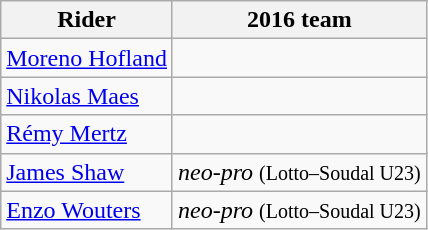<table class="wikitable">
<tr>
<th>Rider</th>
<th>2016 team</th>
</tr>
<tr>
<td><a href='#'>Moreno Hofland</a></td>
<td></td>
</tr>
<tr>
<td><a href='#'>Nikolas Maes</a></td>
<td></td>
</tr>
<tr>
<td><a href='#'>Rémy Mertz</a></td>
<td></td>
</tr>
<tr>
<td><a href='#'>James Shaw</a></td>
<td><em>neo-pro</em> <small>(Lotto–Soudal U23)</small></td>
</tr>
<tr>
<td><a href='#'>Enzo Wouters</a></td>
<td><em>neo-pro</em> <small>(Lotto–Soudal U23)</small></td>
</tr>
</table>
